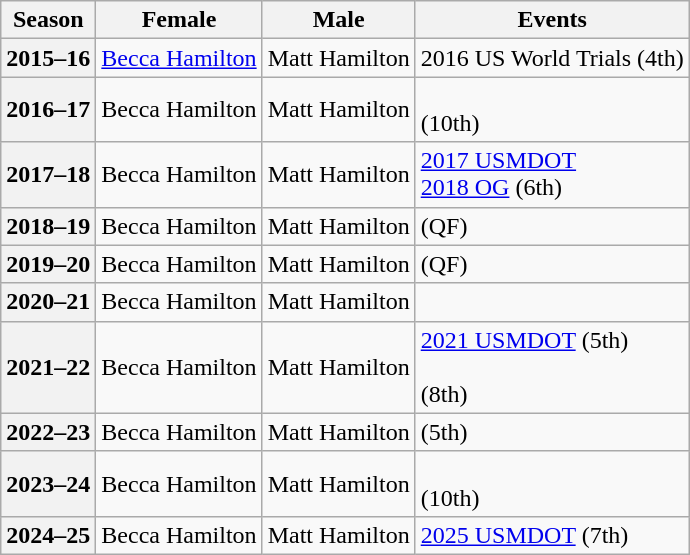<table class="wikitable">
<tr>
<th scope="col">Season</th>
<th scope="col">Female</th>
<th scope="col">Male</th>
<th scope="col">Events</th>
</tr>
<tr>
<th scope="row">2015–16</th>
<td><a href='#'>Becca Hamilton</a></td>
<td>Matt Hamilton</td>
<td>2016 US World Trials (4th)</td>
</tr>
<tr>
<th scope="row">2016–17</th>
<td>Becca Hamilton</td>
<td>Matt Hamilton</td>
<td>  <br>  (10th)</td>
</tr>
<tr>
<th scope="row">2017–18</th>
<td>Becca Hamilton</td>
<td>Matt Hamilton</td>
<td><a href='#'>2017 USMDOT</a>  <br> <a href='#'>2018 OG</a> (6th)</td>
</tr>
<tr>
<th scope="row">2018–19</th>
<td>Becca Hamilton</td>
<td>Matt Hamilton</td>
<td> (QF)</td>
</tr>
<tr>
<th scope="row">2019–20</th>
<td>Becca Hamilton</td>
<td>Matt Hamilton</td>
<td> (QF)</td>
</tr>
<tr>
<th scope="row">2020–21</th>
<td>Becca Hamilton</td>
<td>Matt Hamilton</td>
<td></td>
</tr>
<tr>
<th scope="row">2021–22</th>
<td>Becca Hamilton</td>
<td>Matt Hamilton</td>
<td><a href='#'>2021 USMDOT</a> (5th) <br>   <br>  (8th)</td>
</tr>
<tr>
<th scope="row">2022–23</th>
<td>Becca Hamilton</td>
<td>Matt Hamilton</td>
<td> (5th)</td>
</tr>
<tr>
<th scope="row">2023–24</th>
<td>Becca Hamilton</td>
<td>Matt Hamilton</td>
<td>  <br>  (10th)</td>
</tr>
<tr>
<th scope="row">2024–25</th>
<td>Becca Hamilton</td>
<td>Matt Hamilton</td>
<td><a href='#'>2025 USMDOT</a> (7th)</td>
</tr>
</table>
